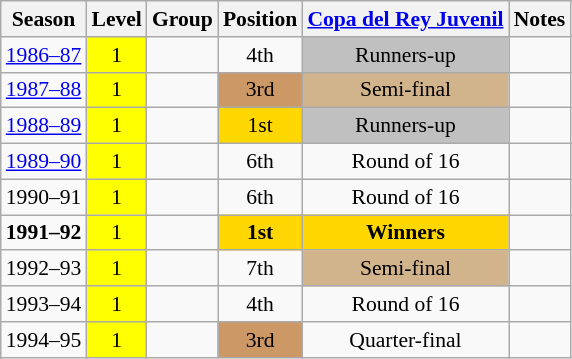<table class="wikitable" style="text-align:center; font-size:90%">
<tr>
<th>Season</th>
<th>Level</th>
<th>Group</th>
<th>Position</th>
<th><a href='#'>Copa del Rey Juvenil</a></th>
<th>Notes</th>
</tr>
<tr>
<td><a href='#'>1986–87</a></td>
<td bgcolor=#FFFF00>1</td>
<td></td>
<td>4th</td>
<td bgcolor=silver>Runners-up</td>
<td></td>
</tr>
<tr>
<td><a href='#'>1987–88</a></td>
<td bgcolor=#FFFF00>1</td>
<td></td>
<td bgcolor=#CC9966>3rd</td>
<td bgcolor=#D2B48C>Semi-final</td>
<td></td>
</tr>
<tr>
<td><a href='#'>1988–89</a></td>
<td bgcolor=#FFFF00>1</td>
<td></td>
<td bgcolor=gold>1st</td>
<td bgcolor=silver>Runners-up</td>
<td></td>
</tr>
<tr>
<td><a href='#'>1989–90</a></td>
<td bgcolor=#FFFF00>1</td>
<td></td>
<td>6th</td>
<td>Round of 16</td>
<td></td>
</tr>
<tr>
<td>1990–91</td>
<td bgcolor=#FFFF00>1</td>
<td></td>
<td>6th</td>
<td>Round of 16</td>
<td></td>
</tr>
<tr>
<td><strong>1991–92</strong></td>
<td bgcolor=#FFFF00>1</td>
<td></td>
<td bgcolor=gold><strong>1st</strong></td>
<td bgcolor=gold><strong>Winners</strong></td>
<td></td>
</tr>
<tr>
<td>1992–93</td>
<td bgcolor=#FFFF00>1</td>
<td></td>
<td>7th</td>
<td bgcolor=#D2B48C>Semi-final</td>
<td></td>
</tr>
<tr>
<td>1993–94</td>
<td bgcolor=#FFFF00>1</td>
<td></td>
<td>4th</td>
<td>Round of 16</td>
<td></td>
</tr>
<tr>
<td>1994–95</td>
<td bgcolor=#FFFF00>1</td>
<td></td>
<td bgcolor=#CC9966>3rd</td>
<td>Quarter-final</td>
<td></td>
</tr>
</table>
